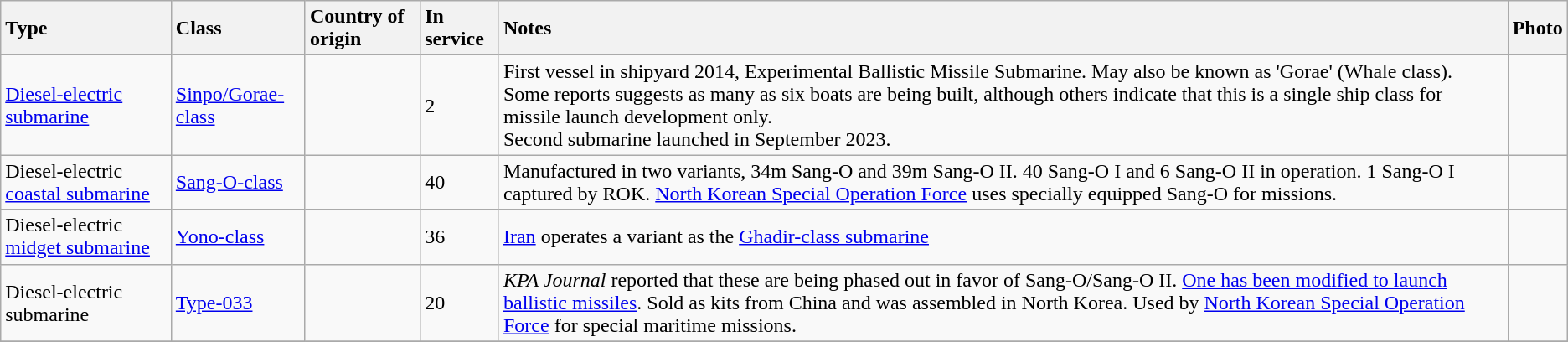<table class="wikitable">
<tr>
<th style="text-align: left;">Type</th>
<th style="text-align: left;">Class</th>
<th style="text-align: left;">Country of origin</th>
<th style="text-align: left;">In service</th>
<th style="text-align: left;">Notes</th>
<th>Photo</th>
</tr>
<tr>
<td><a href='#'>Diesel-electric submarine</a></td>
<td><a href='#'>Sinpo/Gorae-class</a></td>
<td></td>
<td>2</td>
<td>First vessel in shipyard 2014, Experimental Ballistic Missile Submarine. May also be known as 'Gorae' (Whale class). Some reports suggests as many as six boats are being built, although others indicate that this is a single ship class for missile launch development only.<br>Second submarine launched in September 2023.</td>
<td></td>
</tr>
<tr>
<td>Diesel-electric <a href='#'>coastal submarine</a></td>
<td><a href='#'>Sang-O-class</a></td>
<td></td>
<td>40</td>
<td>Manufactured in two variants, 34m Sang-O and 39m Sang-O II. 40 Sang-O I and 6 Sang-O II in operation. 1 Sang-O I captured by ROK. <a href='#'>North Korean Special Operation Force</a> uses specially equipped Sang-O for missions.</td>
<td></td>
</tr>
<tr>
<td>Diesel-electric <a href='#'>midget submarine</a></td>
<td><a href='#'>Yono-class</a></td>
<td></td>
<td>36</td>
<td><a href='#'>Iran</a> operates a variant as the <a href='#'>Ghadir-class submarine</a></td>
<td></td>
</tr>
<tr>
<td>Diesel-electric submarine</td>
<td><a href='#'>Type-033</a></td>
<td></td>
<td>20</td>
<td><em>KPA Journal</em> reported that these are being phased out in favor of Sang-O/Sang-O II. <a href='#'>One has been modified to launch ballistic missiles</a>. Sold as kits from China and was assembled in North Korea. Used by <a href='#'>North Korean Special Operation Force</a> for special maritime missions.</td>
<td></td>
</tr>
<tr>
</tr>
</table>
